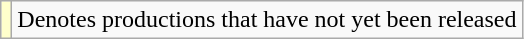<table class="wikitable">
<tr>
<td style="background:#FFFFCC;"></td>
<td>Denotes productions that have not yet been released</td>
</tr>
</table>
